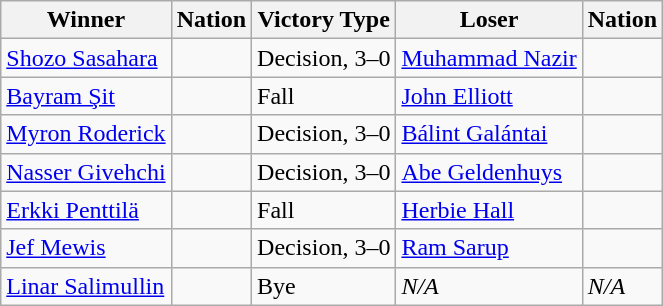<table class="wikitable sortable" style="text-align:left;">
<tr>
<th>Winner</th>
<th>Nation</th>
<th>Victory Type</th>
<th>Loser</th>
<th>Nation</th>
</tr>
<tr>
<td><a href='#'>Shozo Sasahara</a></td>
<td></td>
<td>Decision, 3–0</td>
<td><a href='#'>Muhammad Nazir</a></td>
<td></td>
</tr>
<tr>
<td><a href='#'>Bayram Şit</a></td>
<td></td>
<td>Fall</td>
<td><a href='#'>John Elliott</a></td>
<td></td>
</tr>
<tr>
<td><a href='#'>Myron Roderick</a></td>
<td></td>
<td>Decision, 3–0</td>
<td><a href='#'>Bálint Galántai</a></td>
<td></td>
</tr>
<tr>
<td><a href='#'>Nasser Givehchi</a></td>
<td></td>
<td>Decision, 3–0</td>
<td><a href='#'>Abe Geldenhuys</a></td>
<td></td>
</tr>
<tr>
<td><a href='#'>Erkki Penttilä</a></td>
<td></td>
<td>Fall</td>
<td><a href='#'>Herbie Hall</a></td>
<td></td>
</tr>
<tr>
<td><a href='#'>Jef Mewis</a></td>
<td></td>
<td>Decision, 3–0</td>
<td><a href='#'>Ram Sarup</a></td>
<td></td>
</tr>
<tr>
<td><a href='#'>Linar Salimullin</a></td>
<td></td>
<td>Bye</td>
<td><em>N/A</em></td>
<td><em>N/A</em></td>
</tr>
</table>
